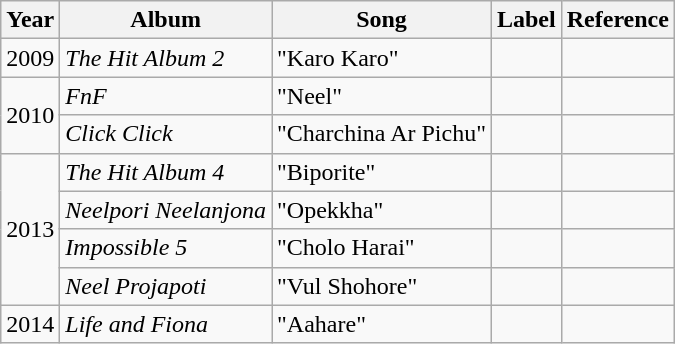<table class="wikitable">
<tr>
<th>Year</th>
<th>Album</th>
<th>Song</th>
<th>Label</th>
<th>Reference</th>
</tr>
<tr>
<td>2009</td>
<td><em>The Hit Album 2</em></td>
<td>"Karo Karo"</td>
<td></td>
<td></td>
</tr>
<tr>
<td rowspan="2">2010</td>
<td><em>FnF</em></td>
<td>"Neel"</td>
<td></td>
<td></td>
</tr>
<tr>
<td><em>Click Click</em></td>
<td>"Charchina Ar Pichu"</td>
<td></td>
<td></td>
</tr>
<tr>
<td rowspan="4">2013</td>
<td><em>The Hit Album 4</em></td>
<td>"Biporite"</td>
<td></td>
<td></td>
</tr>
<tr>
<td><em>Neelpori Neelanjona</em></td>
<td>"Opekkha"</td>
<td></td>
<td></td>
</tr>
<tr>
<td><em>Impossible 5</em></td>
<td>"Cholo Harai"</td>
<td></td>
<td></td>
</tr>
<tr>
<td><em>Neel Projapoti</em></td>
<td>"Vul Shohore"</td>
<td></td>
<td></td>
</tr>
<tr>
<td>2014</td>
<td><em>Life and Fiona</em></td>
<td>"Aahare"</td>
<td></td>
<td></td>
</tr>
</table>
